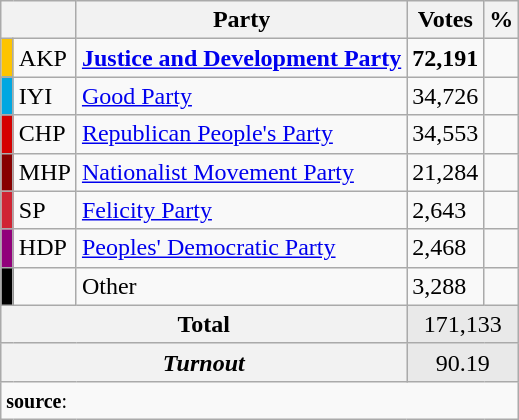<table class="wikitable">
<tr>
<th colspan="2" align="center"></th>
<th align="center">Party</th>
<th align="center">Votes</th>
<th align="center">%</th>
</tr>
<tr align="left">
<td bgcolor="#FDC400" width="1"></td>
<td>AKP</td>
<td><strong><a href='#'>Justice and Development Party</a></strong></td>
<td><strong>72,191</strong></td>
<td><strong></strong></td>
</tr>
<tr align="left">
<td bgcolor="#01A7E1" width="1"></td>
<td>IYI</td>
<td><a href='#'>Good Party</a></td>
<td>34,726</td>
<td></td>
</tr>
<tr align="left">
<td bgcolor="#d50000" width="1"></td>
<td>CHP</td>
<td><a href='#'>Republican People's Party</a></td>
<td>34,553</td>
<td></td>
</tr>
<tr align="left">
<td bgcolor="#870000" width="1"></td>
<td>MHP</td>
<td><a href='#'>Nationalist Movement Party</a></td>
<td>21,284</td>
<td></td>
</tr>
<tr align="left">
<td bgcolor="#D02433" width="1"></td>
<td>SP</td>
<td><a href='#'>Felicity Party</a></td>
<td>2,643</td>
<td></td>
</tr>
<tr align="left">
<td bgcolor="#91007B" width="1"></td>
<td>HDP</td>
<td><a href='#'>Peoples' Democratic Party</a></td>
<td>2,468</td>
<td></td>
</tr>
<tr align="left">
<td bgcolor=" " width="1"></td>
<td></td>
<td>Other</td>
<td>3,288</td>
<td></td>
</tr>
<tr align="left" style="background-color:#E9E9E9">
<th colspan="3" align="center"><strong>Total</strong></th>
<td colspan="5" align="center">171,133</td>
</tr>
<tr align="left" style="background-color:#E9E9E9">
<th colspan="3" align="center"><em>Turnout</em></th>
<td colspan="5" align="center">90.19</td>
</tr>
<tr>
<td colspan="9" align="left"><small><strong>source</strong>: </small></td>
</tr>
</table>
